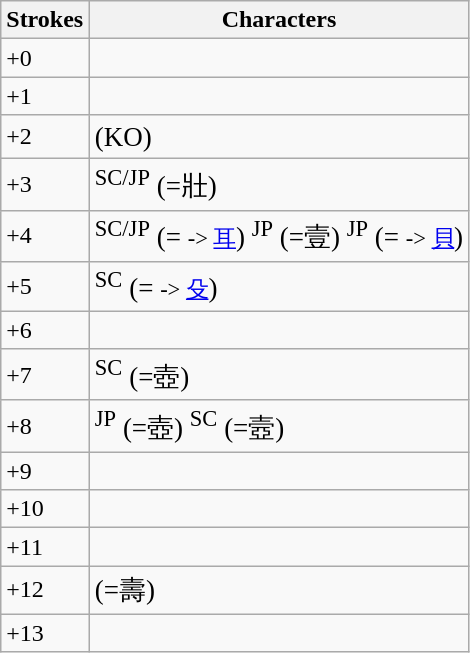<table class="wikitable">
<tr>
<th>Strokes</th>
<th>Characters</th>
</tr>
<tr --->
<td>+0</td>
<td style="font-size: large;"></td>
</tr>
<tr --->
<td>+1</td>
<td style="font-size: large;"></td>
</tr>
<tr --->
<td>+2</td>
<td style="font-size: large;"> (KO)</td>
</tr>
<tr --->
<td>+3</td>
<td style="font-size: large;"><sup>SC/JP</sup> (=壯)</td>
</tr>
<tr --->
<td>+4</td>
<td style="font-size: large;"> <sup>SC/JP</sup> (= <small>-> <a href='#'>耳</a></small>) <sup>JP</sup> (=壹) <sup>JP</sup> (= <small>-> <a href='#'>貝</a></small>)</td>
</tr>
<tr --->
<td>+5</td>
<td style="font-size: large;"><sup>SC</sup> (= <small>-> <a href='#'>殳</a></small>)</td>
</tr>
<tr --->
<td>+6</td>
<td style="font-size: large;"> </td>
</tr>
<tr --->
<td>+7</td>
<td style="font-size: large;"><sup>SC</sup> (=壺)</td>
</tr>
<tr --->
<td>+8</td>
<td style="font-size: large;"><sup>JP</sup> (=壺) <sup>SC</sup> (=壼)</td>
</tr>
<tr --->
<td>+9</td>
<td style="font-size: large;">  </td>
</tr>
<tr --->
<td>+10</td>
<td style="font-size: large;"></td>
</tr>
<tr --->
<td>+11</td>
<td style="font-size: large;"></td>
</tr>
<tr --->
<td>+12</td>
<td style="font-size: large;">   (=壽)</td>
</tr>
<tr --->
<td>+13</td>
<td style="font-size: large;"></td>
</tr>
</table>
